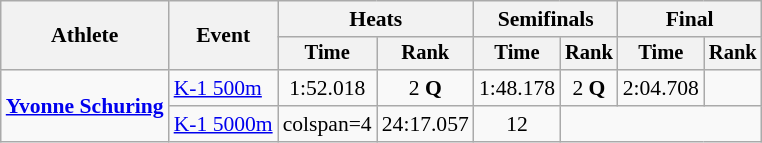<table class="wikitable" style="font-size:90%">
<tr>
<th rowspan=2>Athlete</th>
<th rowspan=2>Event</th>
<th colspan=2>Heats</th>
<th colspan=2>Semifinals</th>
<th colspan=2>Final</th>
</tr>
<tr style="font-size:95%">
<th>Time</th>
<th>Rank</th>
<th>Time</th>
<th>Rank</th>
<th>Time</th>
<th>Rank</th>
</tr>
<tr align=center>
<td align=left rowspan=2><strong><a href='#'>Yvonne Schuring</a></strong></td>
<td align=left><a href='#'>K-1 500m</a></td>
<td>1:52.018</td>
<td>2 <strong>Q</strong></td>
<td>1:48.178</td>
<td>2 <strong>Q</strong></td>
<td>2:04.708</td>
<td></td>
</tr>
<tr align=center>
<td align=left><a href='#'>K-1 5000m</a></td>
<td>colspan=4 </td>
<td>24:17.057</td>
<td>12</td>
</tr>
</table>
